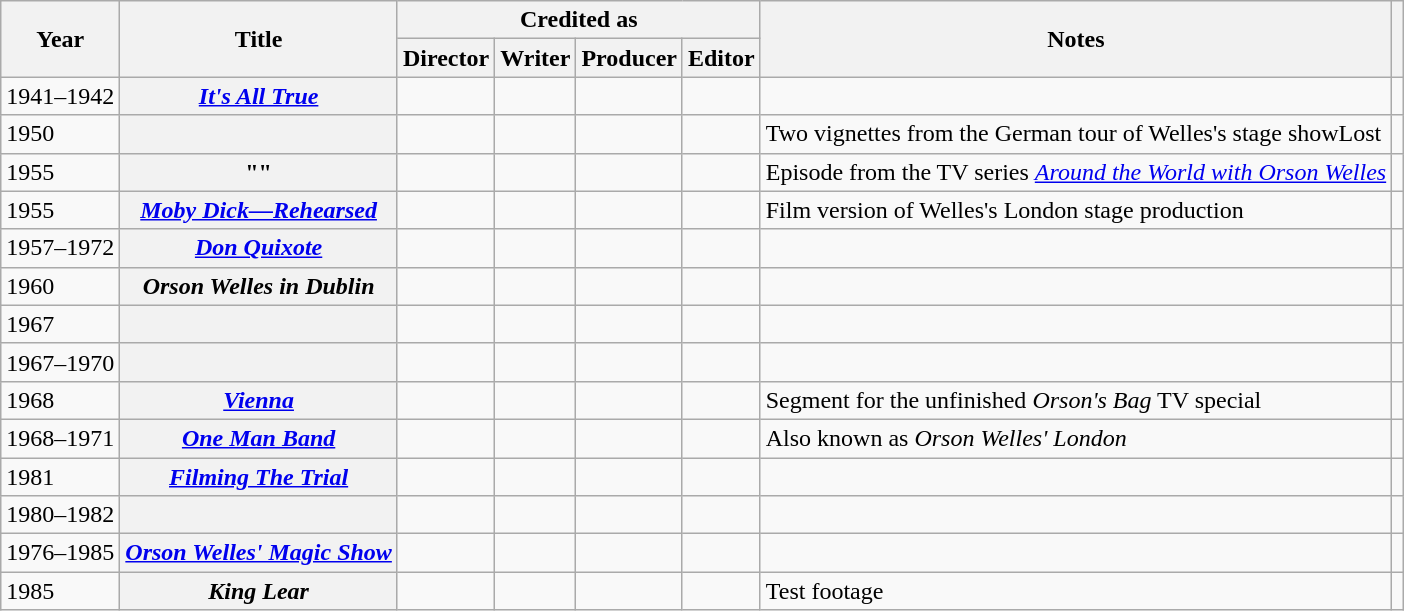<table class="wikitable sortable plainrowheaders">
<tr>
<th rowspan="2" scope="col">Year</th>
<th rowspan="2" scope="col">Title</th>
<th colspan="4" scope="col">Credited as</th>
<th rowspan="2" scope="col" class="unsortable">Notes</th>
<th rowspan="2" scope="col" class="unsortable" rowspan="2"></th>
</tr>
<tr>
<th>Director</th>
<th>Writer</th>
<th>Producer</th>
<th>Editor</th>
</tr>
<tr>
<td>1941–1942</td>
<th scope=row><em><a href='#'>It's All True</a></em></th>
<td></td>
<td></td>
<td></td>
<td></td>
<td></td>
<td style="text-align:center;"></td>
</tr>
<tr>
<td>1950</td>
<th scope=row><em></em></th>
<td></td>
<td></td>
<td></td>
<td></td>
<td>Two vignettes from the German tour of Welles's stage showLost</td>
<td style="text-align:center;"></td>
</tr>
<tr>
<td>1955</td>
<th scope=row>""</th>
<td></td>
<td></td>
<td></td>
<td></td>
<td>Episode from the TV series <em><a href='#'>Around the World with Orson Welles</a></em></td>
<td style="text-align:center;"></td>
</tr>
<tr>
<td>1955</td>
<th scope=row><em><a href='#'>Moby Dick—Rehearsed</a></em></th>
<td></td>
<td></td>
<td></td>
<td></td>
<td>Film version of Welles's London stage production</td>
<td style="text-align:center;"></td>
</tr>
<tr>
<td>1957–1972</td>
<th scope=row><em><a href='#'>Don Quixote</a></em></th>
<td></td>
<td></td>
<td></td>
<td></td>
<td></td>
<td style="text-align:center;"></td>
</tr>
<tr>
<td>1960</td>
<th scope=row><em>Orson Welles in Dublin</em></th>
<td></td>
<td></td>
<td></td>
<td></td>
<td></td>
<td style="text-align:center;"></td>
</tr>
<tr>
<td>1967</td>
<th scope=row><em></em></th>
<td></td>
<td></td>
<td></td>
<td></td>
<td></td>
<td style="text-align:center;"></td>
</tr>
<tr>
<td>1967–1970</td>
<th scope=row><em></em></th>
<td></td>
<td></td>
<td></td>
<td></td>
<td></td>
<td style="text-align:center;"></td>
</tr>
<tr>
<td>1968</td>
<th scope=row><em><a href='#'>Vienna</a></em></th>
<td></td>
<td></td>
<td></td>
<td></td>
<td>Segment for the unfinished <em>Orson's Bag</em> TV special</td>
<td style="text-align:center;"></td>
</tr>
<tr>
<td>1968–1971</td>
<th scope=row><em><a href='#'>One Man Band</a></em></th>
<td></td>
<td></td>
<td></td>
<td></td>
<td>Also known as <em>Orson Welles' London</em></td>
<td style="text-align:center;"></td>
</tr>
<tr>
<td>1981</td>
<th scope=row><em><a href='#'>Filming The Trial</a></em></th>
<td></td>
<td></td>
<td></td>
<td></td>
<td></td>
<td style="text-align:center;"></td>
</tr>
<tr>
<td>1980–1982</td>
<th scope=row><em></em></th>
<td></td>
<td></td>
<td></td>
<td></td>
<td></td>
<td style="text-align:center;"></td>
</tr>
<tr>
<td>1976–1985</td>
<th scope=row><em><a href='#'>Orson Welles' Magic Show</a></em></th>
<td></td>
<td></td>
<td></td>
<td></td>
<td></td>
<td style="text-align:center;"></td>
</tr>
<tr>
<td>1985</td>
<th scope=row><em>King Lear</em></th>
<td></td>
<td></td>
<td></td>
<td></td>
<td>Test footage</td>
<td style="text-align:center;"></td>
</tr>
</table>
